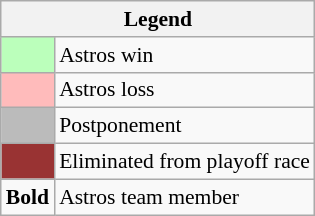<table class="wikitable" style="font-size:90%">
<tr>
<th colspan="2">Legend</th>
</tr>
<tr>
<td style="background:#bfb;"> </td>
<td>Astros win</td>
</tr>
<tr>
<td style="background:#fbb;"> </td>
<td>Astros loss</td>
</tr>
<tr>
<td style="background:#bbb;"> </td>
<td>Postponement</td>
</tr>
<tr>
<td style="background:#933;"> </td>
<td>Eliminated from playoff race</td>
</tr>
<tr>
<td><strong>Bold</strong></td>
<td>Astros team member</td>
</tr>
</table>
